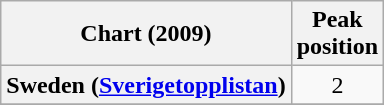<table class="wikitable plainrowheaders">
<tr>
<th>Chart (2009)</th>
<th>Peak<br>position</th>
</tr>
<tr>
<th scope="row">Sweden (<a href='#'>Sverigetopplistan</a>)</th>
<td style="text-align:center;">2</td>
</tr>
<tr>
</tr>
</table>
